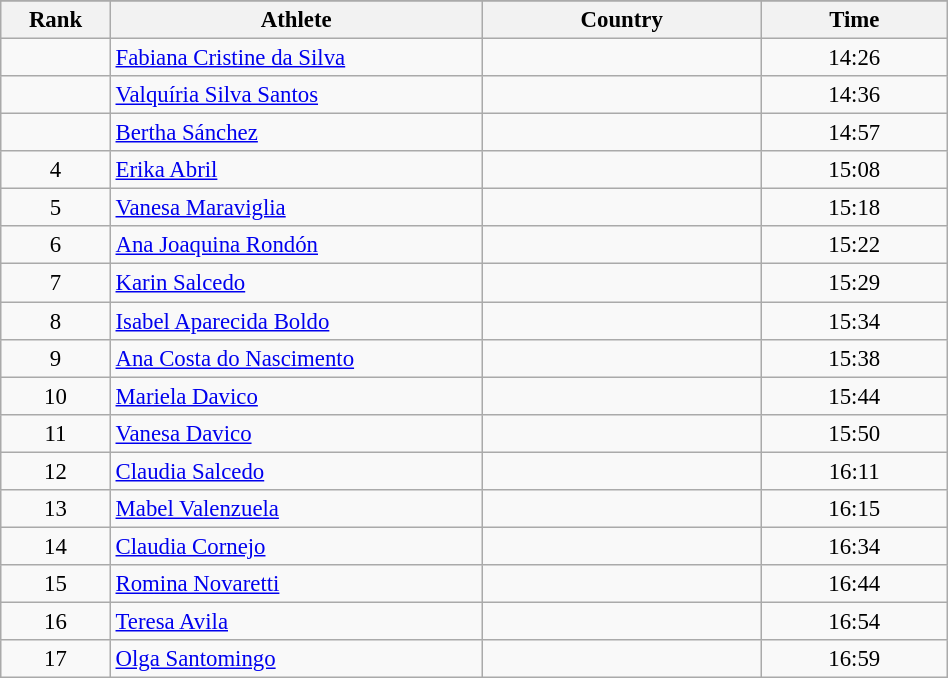<table class="wikitable sortable" style=" text-align:center; font-size:95%;" width="50%">
<tr>
</tr>
<tr>
<th width=5%>Rank</th>
<th width=20%>Athlete</th>
<th width=15%>Country</th>
<th width=10%>Time</th>
</tr>
<tr>
<td align=center></td>
<td align=left><a href='#'>Fabiana Cristine da Silva</a></td>
<td align=left></td>
<td>14:26</td>
</tr>
<tr>
<td align=center></td>
<td align=left><a href='#'>Valquíria Silva Santos</a></td>
<td align=left></td>
<td>14:36</td>
</tr>
<tr>
<td align=center></td>
<td align=left><a href='#'>Bertha Sánchez</a></td>
<td align=left></td>
<td>14:57</td>
</tr>
<tr>
<td align=center>4</td>
<td align=left><a href='#'>Erika Abril</a></td>
<td align=left></td>
<td>15:08</td>
</tr>
<tr>
<td align=center>5</td>
<td align=left><a href='#'>Vanesa Maraviglia</a></td>
<td align=left></td>
<td>15:18</td>
</tr>
<tr>
<td align=center>6</td>
<td align=left><a href='#'>Ana Joaquina Rondón</a></td>
<td align=left></td>
<td>15:22</td>
</tr>
<tr>
<td align=center>7</td>
<td align=left><a href='#'>Karin Salcedo</a></td>
<td align=left></td>
<td>15:29</td>
</tr>
<tr>
<td align=center>8</td>
<td align=left><a href='#'>Isabel Aparecida Boldo</a></td>
<td align=left></td>
<td>15:34</td>
</tr>
<tr>
<td align=center>9</td>
<td align=left><a href='#'>Ana Costa do Nascimento</a></td>
<td align=left></td>
<td>15:38</td>
</tr>
<tr>
<td align=center>10</td>
<td align=left><a href='#'>Mariela Davico</a></td>
<td align=left></td>
<td>15:44</td>
</tr>
<tr>
<td align=center>11</td>
<td align=left><a href='#'>Vanesa Davico</a></td>
<td align=left></td>
<td>15:50</td>
</tr>
<tr>
<td align=center>12</td>
<td align=left><a href='#'>Claudia Salcedo</a></td>
<td align=left></td>
<td>16:11</td>
</tr>
<tr>
<td align=center>13</td>
<td align=left><a href='#'>Mabel Valenzuela</a></td>
<td align=left></td>
<td>16:15</td>
</tr>
<tr>
<td align=center>14</td>
<td align=left><a href='#'>Claudia Cornejo</a></td>
<td align=left></td>
<td>16:34</td>
</tr>
<tr>
<td align=center>15</td>
<td align=left><a href='#'>Romina Novaretti</a></td>
<td align=left></td>
<td>16:44</td>
</tr>
<tr>
<td align=center>16</td>
<td align=left><a href='#'>Teresa Avila</a></td>
<td align=left></td>
<td>16:54</td>
</tr>
<tr>
<td align=center>17</td>
<td align=left><a href='#'>Olga Santomingo</a></td>
<td align=left></td>
<td>16:59</td>
</tr>
</table>
